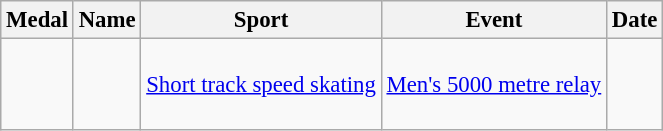<table class="wikitable sortable" style="font-size: 95%;">
<tr>
<th>Medal</th>
<th>Name</th>
<th>Sport</th>
<th>Event</th>
<th>Date</th>
</tr>
<tr>
<td></td>
<td><br><br><br></td>
<td><a href='#'>Short track speed skating</a></td>
<td><a href='#'>Men's 5000 metre relay</a></td>
<td></td>
</tr>
</table>
